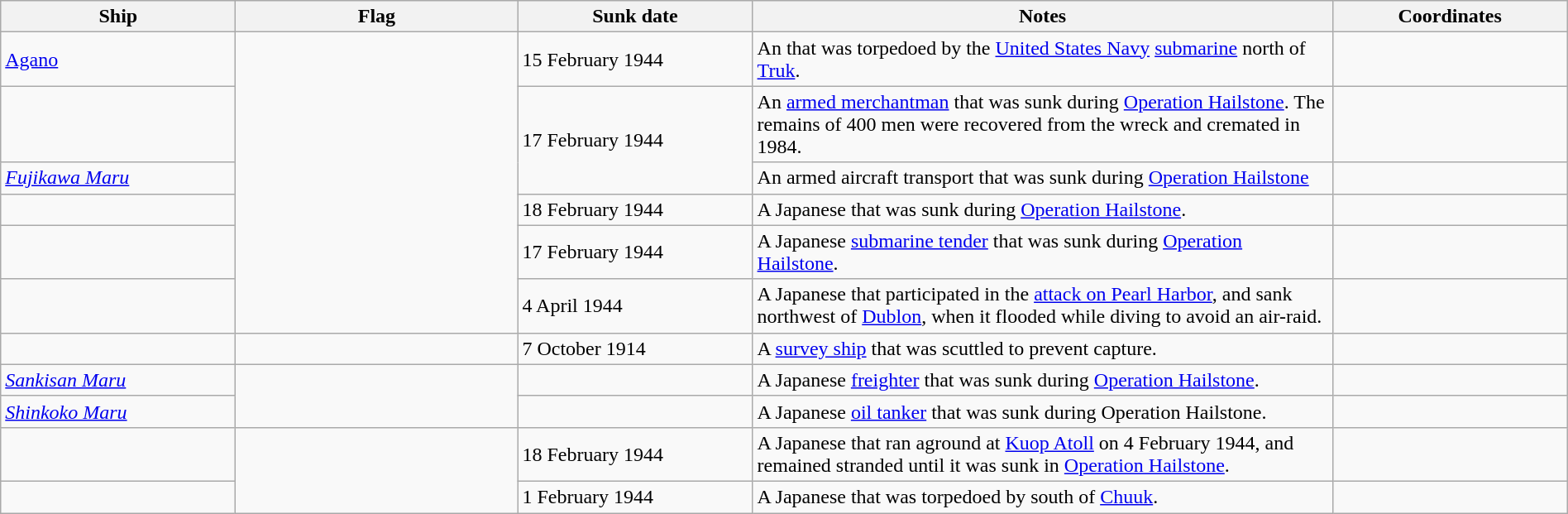<table class="wikitable" style="width:100%" |>
<tr>
<th style="width:15%">Ship</th>
<th style="width:18%">Flag</th>
<th style="width:15%">Sunk date</th>
<th style="width:37%">Notes</th>
<th style="width:15%">Coordinates</th>
</tr>
<tr>
<td><a href='#'>Agano</a></td>
<td rowspan="6"></td>
<td>15 February 1944</td>
<td>An  that was torpedoed by the <a href='#'>United States Navy</a> <a href='#'>submarine</a>   north of <a href='#'>Truk</a>.</td>
<td></td>
</tr>
<tr>
<td></td>
<td rowspan="2">17 February 1944</td>
<td>An <a href='#'>armed merchantman</a> that was sunk during <a href='#'>Operation Hailstone</a>. The remains of 400 men were recovered from the wreck and cremated in 1984.</td>
<td></td>
</tr>
<tr>
<td><em><a href='#'>Fujikawa Maru</a></em></td>
<td>An armed aircraft transport that was sunk during <a href='#'>Operation Hailstone</a></td>
<td></td>
</tr>
<tr>
<td></td>
<td>18 February 1944</td>
<td>A Japanese  that was sunk during <a href='#'>Operation Hailstone</a>.</td>
<td></td>
</tr>
<tr>
<td></td>
<td>17 February 1944</td>
<td>A Japanese <a href='#'>submarine tender</a> that was sunk during <a href='#'>Operation Hailstone</a>.</td>
<td></td>
</tr>
<tr>
<td></td>
<td>4 April 1944</td>
<td>A Japanese  that participated in the <a href='#'>attack on Pearl Harbor</a>, and sank northwest of <a href='#'>Dublon</a>, when it flooded while diving to avoid an air-raid.</td>
<td></td>
</tr>
<tr>
<td></td>
<td></td>
<td>7 October 1914</td>
<td>A <a href='#'>survey ship</a> that was scuttled to prevent capture.</td>
<td></td>
</tr>
<tr>
<td><em><a href='#'>Sankisan Maru</a></em></td>
<td rowspan="2"></td>
<td></td>
<td>A Japanese <a href='#'>freighter</a> that was sunk during <a href='#'>Operation Hailstone</a>.</td>
<td></td>
</tr>
<tr>
<td><em><a href='#'>Shinkoko Maru</a></em></td>
<td></td>
<td>A Japanese <a href='#'>oil tanker</a> that was sunk during Operation Hailstone.</td>
<td></td>
</tr>
<tr>
<td></td>
<td rowspan="2"></td>
<td>18 February 1944</td>
<td>A Japanese  that ran aground at <a href='#'>Kuop Atoll</a> on 4 February 1944, and remained stranded until it was sunk in <a href='#'>Operation Hailstone</a>.</td>
<td></td>
</tr>
<tr>
<td></td>
<td>1 February 1944</td>
<td>A Japanese  that was torpedoed by  south of <a href='#'>Chuuk</a>.</td>
<td></td>
</tr>
</table>
